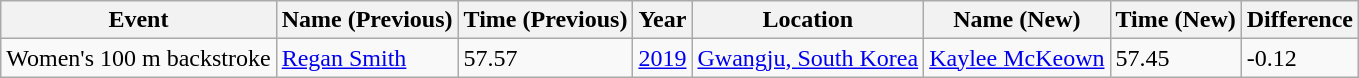<table class="wikitable">
<tr>
<th>Event</th>
<th>Name (Previous)</th>
<th>Time (Previous)</th>
<th>Year</th>
<th>Location</th>
<th>Name (New)</th>
<th>Time (New)</th>
<th>Difference</th>
</tr>
<tr>
<td>Women's 100 m backstroke</td>
<td> <a href='#'>Regan Smith</a></td>
<td>57.57</td>
<td><a href='#'>2019</a></td>
<td> <a href='#'>Gwangju, South Korea</a></td>
<td> <a href='#'>Kaylee McKeown</a></td>
<td>57.45</td>
<td>-0.12</td>
</tr>
</table>
